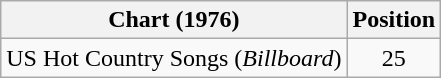<table class="wikitable">
<tr>
<th>Chart (1976)</th>
<th>Position</th>
</tr>
<tr>
<td>US Hot Country Songs (<em>Billboard</em>)</td>
<td align="center">25</td>
</tr>
</table>
